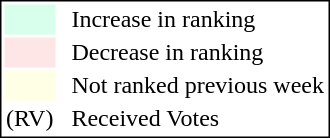<table style="border:1px solid black;">
<tr>
<td style="background:#D8FFEB; width:20px;"></td>
<td> </td>
<td>Increase in ranking</td>
</tr>
<tr>
<td style="background:#FFE6E6; width:20px;"></td>
<td> </td>
<td>Decrease in ranking</td>
</tr>
<tr>
<td style="background:#FFFFE6; width:20px;"></td>
<td> </td>
<td>Not ranked previous week</td>
</tr>
<tr>
<td>(RV)</td>
<td> </td>
<td>Received Votes</td>
</tr>
</table>
